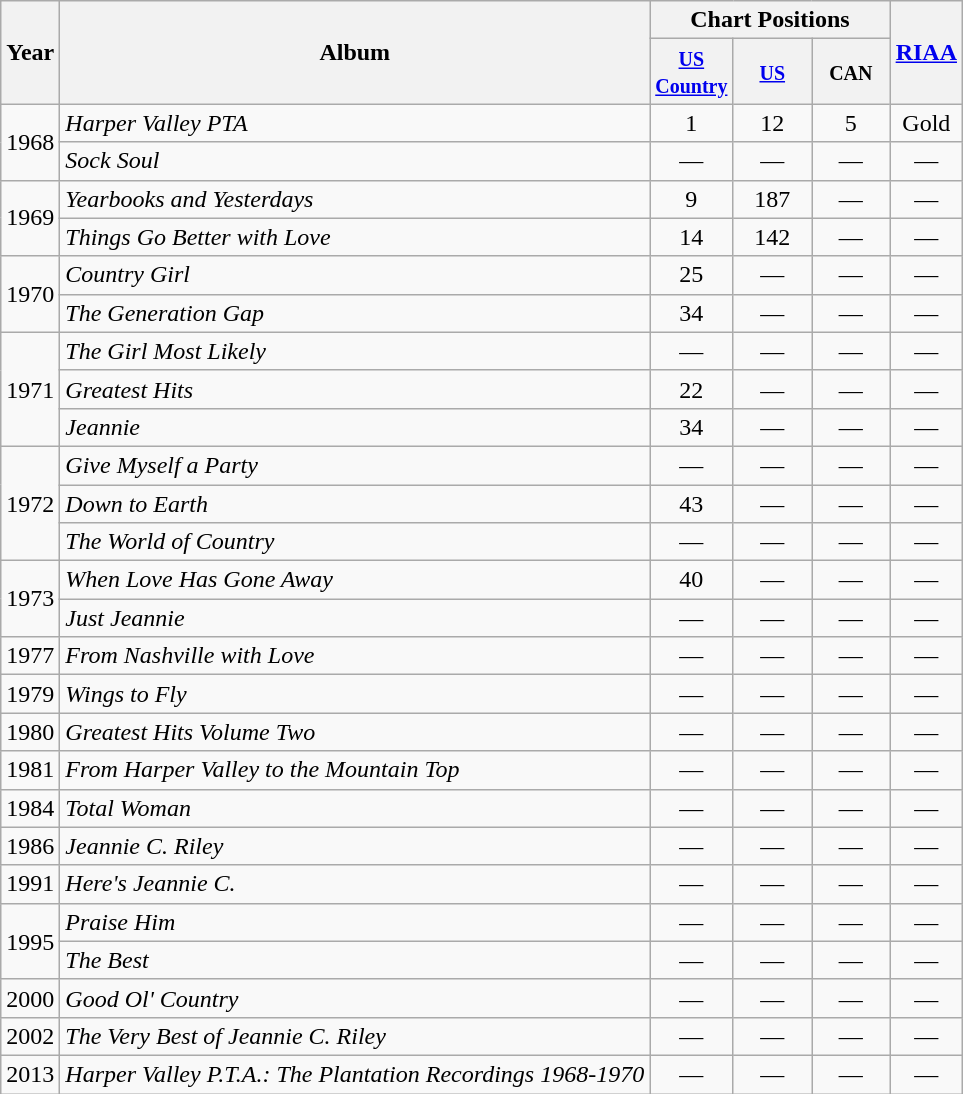<table class="wikitable">
<tr>
<th rowspan="2">Year</th>
<th rowspan="2">Album</th>
<th colspan="3">Chart Positions</th>
<th rowspan="2"><a href='#'>RIAA</a></th>
</tr>
<tr>
<th style="width:45px;"><small><a href='#'>US Country</a></small></th>
<th style="width:45px;"><small><a href='#'>US</a></small></th>
<th style="width:45px;"><small>CAN</small></th>
</tr>
<tr>
<td rowspan="2">1968</td>
<td><em>Harper Valley PTA</em></td>
<td style="text-align:center;">1</td>
<td style="text-align:center;">12</td>
<td style="text-align:center;">5</td>
<td style="text-align:center;">Gold</td>
</tr>
<tr>
<td><em>Sock Soul</em></td>
<td style="text-align:center;">—</td>
<td style="text-align:center;">—</td>
<td style="text-align:center;">—</td>
<td style="text-align:center;">—</td>
</tr>
<tr>
<td rowspan="2">1969</td>
<td><em>Yearbooks and Yesterdays</em></td>
<td style="text-align:center;">9</td>
<td style="text-align:center;">187</td>
<td style="text-align:center;">—</td>
<td style="text-align:center;">—</td>
</tr>
<tr>
<td><em>Things Go Better with Love</em></td>
<td style="text-align:center;">14</td>
<td style="text-align:center;">142</td>
<td style="text-align:center;">—</td>
<td style="text-align:center;">—</td>
</tr>
<tr>
<td rowspan="2">1970</td>
<td><em>Country Girl</em></td>
<td style="text-align:center;">25</td>
<td style="text-align:center;">—</td>
<td style="text-align:center;">—</td>
<td style="text-align:center;">—</td>
</tr>
<tr>
<td><em>The Generation Gap</em></td>
<td style="text-align:center;">34</td>
<td style="text-align:center;">—</td>
<td style="text-align:center;">—</td>
<td style="text-align:center;">—</td>
</tr>
<tr>
<td rowspan="3">1971</td>
<td><em>The Girl Most Likely</em></td>
<td style="text-align:center;">—</td>
<td style="text-align:center;">—</td>
<td style="text-align:center;">—</td>
<td style="text-align:center;">—</td>
</tr>
<tr>
<td><em>Greatest Hits</em></td>
<td style="text-align:center;">22</td>
<td style="text-align:center;">—</td>
<td style="text-align:center;">—</td>
<td style="text-align:center;">—</td>
</tr>
<tr>
<td><em>Jeannie</em></td>
<td style="text-align:center;">34</td>
<td style="text-align:center;">—</td>
<td style="text-align:center;">—</td>
<td style="text-align:center;">—</td>
</tr>
<tr>
<td rowspan="3">1972</td>
<td><em>Give Myself a Party</em></td>
<td style="text-align:center;">—</td>
<td style="text-align:center;">—</td>
<td style="text-align:center;">—</td>
<td style="text-align:center;">—</td>
</tr>
<tr>
<td><em>Down to Earth</em></td>
<td style="text-align:center;">43</td>
<td style="text-align:center;">—</td>
<td style="text-align:center;">—</td>
<td style="text-align:center;">—</td>
</tr>
<tr>
<td><em>The World of Country</em></td>
<td style="text-align:center;">—</td>
<td style="text-align:center;">—</td>
<td style="text-align:center;">—</td>
<td style="text-align:center;">—</td>
</tr>
<tr>
<td rowspan="2">1973</td>
<td><em>When Love Has Gone Away</em></td>
<td style="text-align:center;">40</td>
<td style="text-align:center;">—</td>
<td style="text-align:center;">—</td>
<td style="text-align:center;">—</td>
</tr>
<tr>
<td><em>Just Jeannie</em></td>
<td style="text-align:center;">—</td>
<td style="text-align:center;">—</td>
<td style="text-align:center;">—</td>
<td style="text-align:center;">—</td>
</tr>
<tr>
<td>1977</td>
<td><em>From Nashville with Love</em></td>
<td style="text-align:center;">—</td>
<td style="text-align:center;">—</td>
<td style="text-align:center;">—</td>
<td style="text-align:center;">—</td>
</tr>
<tr>
<td>1979</td>
<td><em>Wings to Fly</em></td>
<td style="text-align:center;">—</td>
<td style="text-align:center;">—</td>
<td style="text-align:center;">—</td>
<td style="text-align:center;">—</td>
</tr>
<tr>
<td>1980</td>
<td><em>Greatest Hits Volume Two</em></td>
<td style="text-align:center;">—</td>
<td style="text-align:center;">—</td>
<td style="text-align:center;">—</td>
<td style="text-align:center;">—</td>
</tr>
<tr>
<td>1981</td>
<td><em>From Harper Valley to the Mountain Top</em></td>
<td style="text-align:center;">—</td>
<td style="text-align:center;">—</td>
<td style="text-align:center;">—</td>
<td style="text-align:center;">—</td>
</tr>
<tr>
<td>1984</td>
<td><em>Total Woman</em></td>
<td style="text-align:center;">—</td>
<td style="text-align:center;">—</td>
<td style="text-align:center;">—</td>
<td style="text-align:center;">—</td>
</tr>
<tr>
<td>1986</td>
<td><em>Jeannie C. Riley</em></td>
<td style="text-align:center;">—</td>
<td style="text-align:center;">—</td>
<td style="text-align:center;">—</td>
<td style="text-align:center;">—</td>
</tr>
<tr>
<td>1991</td>
<td><em>Here's Jeannie C.</em></td>
<td style="text-align:center;">—</td>
<td style="text-align:center;">—</td>
<td style="text-align:center;">—</td>
<td style="text-align:center;">—</td>
</tr>
<tr>
<td rowspan="2">1995</td>
<td><em>Praise Him</em></td>
<td style="text-align:center;">—</td>
<td style="text-align:center;">—</td>
<td style="text-align:center;">—</td>
<td style="text-align:center;">—</td>
</tr>
<tr>
<td><em>The Best</em></td>
<td style="text-align:center;">—</td>
<td style="text-align:center;">—</td>
<td style="text-align:center;">—</td>
<td style="text-align:center;">—</td>
</tr>
<tr>
<td>2000</td>
<td><em>Good Ol' Country</em></td>
<td style="text-align:center;">—</td>
<td style="text-align:center;">—</td>
<td style="text-align:center;">—</td>
<td style="text-align:center;">—</td>
</tr>
<tr>
<td>2002</td>
<td><em>The Very Best of Jeannie C. Riley</em></td>
<td style="text-align:center;">—</td>
<td style="text-align:center;">—</td>
<td style="text-align:center;">—</td>
<td style="text-align:center;">—</td>
</tr>
<tr>
<td>2013</td>
<td><em>Harper Valley P.T.A.: The Plantation Recordings 1968-1970</em></td>
<td style="text-align:center;">—</td>
<td style="text-align:center;">—</td>
<td style="text-align:center;">—</td>
<td style="text-align:center;">—</td>
</tr>
</table>
